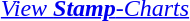<table style="margin:auto; text-align:center">
<tr>
<td></td>
<td></td>
<td></td>
</tr>
<tr>
<td colspan=3><em><a href='#'>View <strong>Stamp</strong>-Charts</a></em></td>
</tr>
</table>
